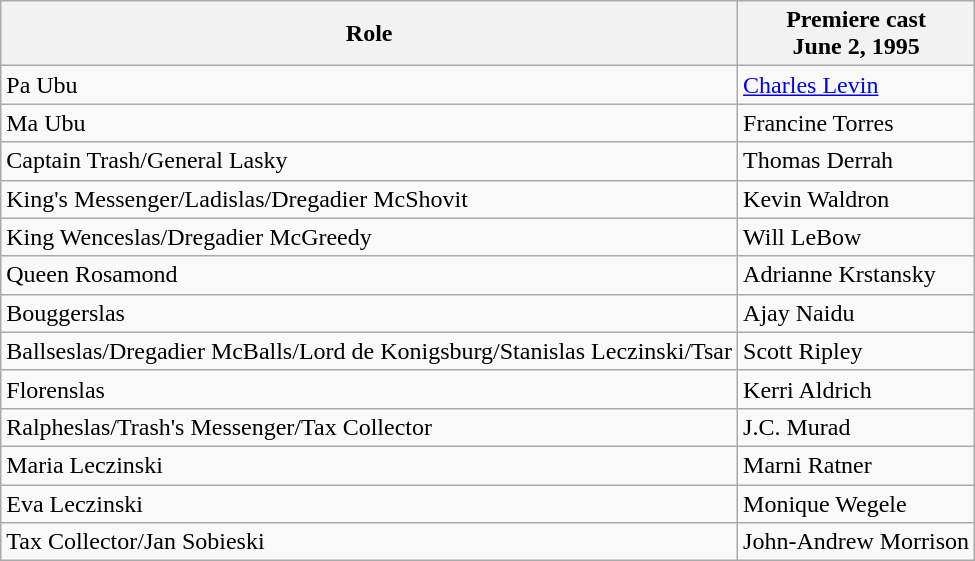<table class="wikitable">
<tr>
<th>Role</th>
<th>Premiere cast<br>June 2, 1995<br></th>
</tr>
<tr>
<td>Pa Ubu</td>
<td><a href='#'>Charles Levin</a></td>
</tr>
<tr>
<td>Ma Ubu</td>
<td>Francine Torres</td>
</tr>
<tr>
<td>Captain Trash/General Lasky</td>
<td>Thomas Derrah</td>
</tr>
<tr>
<td>King's Messenger/Ladislas/Dregadier McShovit</td>
<td>Kevin Waldron</td>
</tr>
<tr>
<td>King Wenceslas/Dregadier McGreedy</td>
<td>Will LeBow</td>
</tr>
<tr>
<td>Queen Rosamond</td>
<td>Adrianne Krstansky</td>
</tr>
<tr>
<td>Bouggerslas</td>
<td>Ajay Naidu</td>
</tr>
<tr>
<td>Ballseslas/Dregadier McBalls/Lord de Konigsburg/Stanislas Leczinski/Tsar</td>
<td>Scott Ripley</td>
</tr>
<tr>
<td>Florenslas</td>
<td>Kerri Aldrich</td>
</tr>
<tr>
<td>Ralpheslas/Trash's Messenger/Tax Collector</td>
<td>J.C. Murad</td>
</tr>
<tr>
<td>Maria Leczinski</td>
<td>Marni Ratner</td>
</tr>
<tr>
<td>Eva Leczinski</td>
<td>Monique Wegele</td>
</tr>
<tr>
<td>Tax Collector/Jan Sobieski</td>
<td>John-Andrew Morrison</td>
</tr>
</table>
